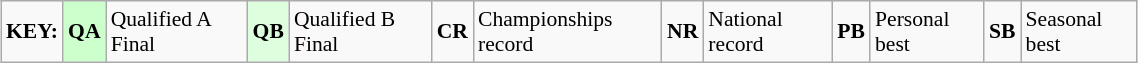<table class="wikitable" style="margin:0.5em auto; font-size:90%;position:relative;" width=60%>
<tr>
<td><strong>KEY:</strong></td>
<td bgcolor=ccffcc align=center><strong>QA</strong></td>
<td>Qualified A Final</td>
<td bgcolor=ddffdd align=center><strong>QB</strong></td>
<td>Qualified B Final</td>
<td align=center><strong>CR</strong></td>
<td>Championships record</td>
<td align=center><strong>NR</strong></td>
<td>National record</td>
<td align=center><strong>PB</strong></td>
<td>Personal best</td>
<td align=center><strong>SB</strong></td>
<td>Seasonal best</td>
</tr>
</table>
